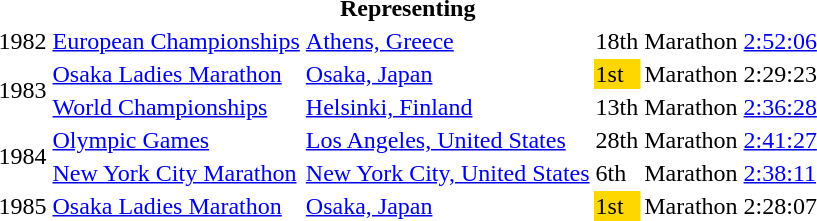<table>
<tr>
<th colspan="6">Representing </th>
</tr>
<tr>
<td>1982</td>
<td><a href='#'>European Championships</a></td>
<td><a href='#'>Athens, Greece</a></td>
<td>18th</td>
<td>Marathon</td>
<td><a href='#'>2:52:06</a></td>
</tr>
<tr>
<td rowspan=2>1983</td>
<td><a href='#'>Osaka Ladies Marathon</a></td>
<td><a href='#'>Osaka, Japan</a></td>
<td style="background:gold;">1st</td>
<td>Marathon</td>
<td>2:29:23</td>
</tr>
<tr>
<td><a href='#'>World Championships</a></td>
<td><a href='#'>Helsinki, Finland</a></td>
<td>13th</td>
<td>Marathon</td>
<td><a href='#'>2:36:28</a></td>
</tr>
<tr>
<td rowspan=2>1984</td>
<td><a href='#'>Olympic Games</a></td>
<td><a href='#'>Los Angeles, United States</a></td>
<td>28th</td>
<td>Marathon</td>
<td><a href='#'>2:41:27</a></td>
</tr>
<tr>
<td><a href='#'>New York City Marathon</a></td>
<td><a href='#'>New York City, United States</a></td>
<td>6th</td>
<td>Marathon</td>
<td><a href='#'>2:38:11</a></td>
</tr>
<tr>
<td>1985</td>
<td><a href='#'>Osaka Ladies Marathon</a></td>
<td><a href='#'>Osaka, Japan</a></td>
<td style="background:gold;">1st</td>
<td>Marathon</td>
<td>2:28:07</td>
</tr>
</table>
